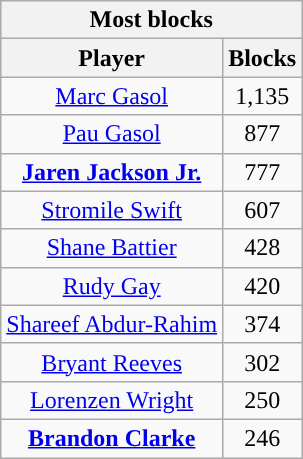<table class="wikitable sortable" style="text-align:center">
<tr>
<th colspan="2" style="text-align:center; ">Most blocks</th>
</tr>
<tr>
<th style="text-align:center; ">Player</th>
<th style="text-align:center; ">Blocks</th>
</tr>
<tr>
<td><a href='#'>Marc Gasol</a></td>
<td>1,135</td>
</tr>
<tr>
<td><a href='#'>Pau Gasol</a></td>
<td>877</td>
</tr>
<tr>
<td><strong><a href='#'>Jaren Jackson Jr.</a></strong></td>
<td>777</td>
</tr>
<tr>
<td><a href='#'>Stromile Swift</a></td>
<td>607</td>
</tr>
<tr>
<td><a href='#'>Shane Battier</a></td>
<td>428</td>
</tr>
<tr>
<td><a href='#'>Rudy Gay</a></td>
<td>420</td>
</tr>
<tr>
<td><a href='#'>Shareef Abdur-Rahim</a></td>
<td>374</td>
</tr>
<tr>
<td><a href='#'>Bryant Reeves</a></td>
<td>302</td>
</tr>
<tr>
<td><a href='#'>Lorenzen Wright</a></td>
<td>250</td>
</tr>
<tr>
<td><strong><a href='#'>Brandon Clarke</a></strong></td>
<td>246</td>
</tr>
</table>
